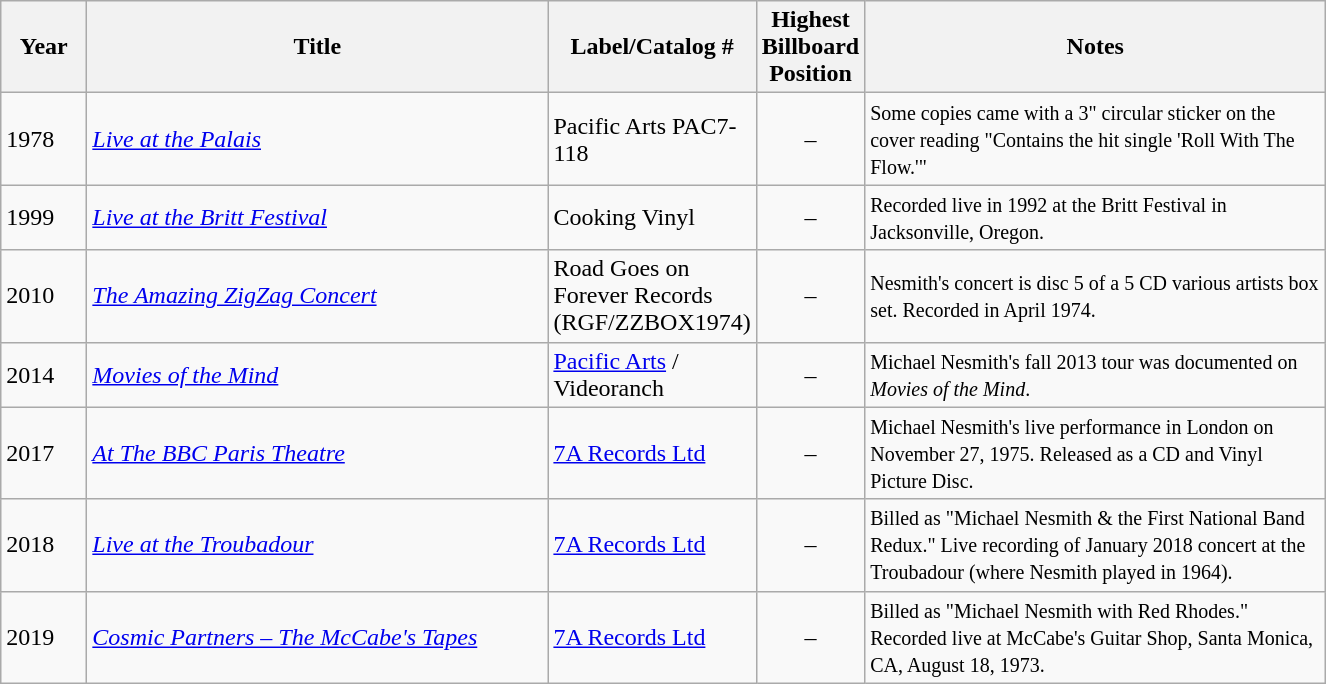<table class="wikitable">
<tr>
<th width="50">Year</th>
<th style="width:300px;">Title</th>
<th style="width:120px;">Label/Catalog #</th>
<th width="20">Highest Billboard Position</th>
<th style="width:300px;">Notes</th>
</tr>
<tr>
<td>1978</td>
<td><em><a href='#'>Live at the Palais</a></em></td>
<td>Pacific Arts PAC7-118</td>
<td style="text-align:center;">–</td>
<td><small>Some copies came with a 3" circular sticker on the cover reading "Contains the hit single 'Roll With The Flow.'"</small></td>
</tr>
<tr>
<td>1999</td>
<td><em><a href='#'>Live at the Britt Festival</a></em></td>
<td>Cooking Vinyl</td>
<td style="text-align:center;">–</td>
<td><small>Recorded live in 1992 at the Britt Festival in Jacksonville, Oregon.</small></td>
</tr>
<tr>
<td>2010</td>
<td><em><a href='#'>The Amazing ZigZag Concert</a></em></td>
<td>Road Goes on Forever Records (RGF/ZZBOX1974)</td>
<td style="text-align:center;">–</td>
<td><small>Nesmith's concert is disc 5 of a 5 CD various artists box set. Recorded in April 1974.</small></td>
</tr>
<tr>
<td>2014</td>
<td><em><a href='#'>Movies of the Mind</a></em></td>
<td><a href='#'>Pacific Arts</a> / Videoranch</td>
<td style="text-align:center;">–</td>
<td><small>Michael Nesmith's fall 2013 tour was documented on <em>Movies of the Mind</em>.</small></td>
</tr>
<tr>
<td>2017</td>
<td><em><a href='#'>At The BBC Paris Theatre</a></em></td>
<td><a href='#'>7A Records Ltd</a></td>
<td style="text-align:center;">–</td>
<td><small>Michael Nesmith's live performance in London on November 27, 1975. Released as a CD and Vinyl Picture Disc.</small></td>
</tr>
<tr>
<td>2018</td>
<td><em><a href='#'>Live at the Troubadour</a></em></td>
<td><a href='#'>7A Records Ltd</a></td>
<td style="text-align:center;">–</td>
<td><small>Billed as "Michael Nesmith & the First National Band Redux." Live recording of January 2018 concert at the Troubadour (where Nesmith played in 1964).</small></td>
</tr>
<tr>
<td>2019</td>
<td><em><a href='#'>Cosmic Partners – The McCabe's Tapes</a></em></td>
<td><a href='#'>7A Records Ltd</a></td>
<td style="text-align:center;">–</td>
<td><small>Billed as "Michael Nesmith with Red Rhodes." Recorded live at McCabe's Guitar Shop, Santa Monica, CA, August 18, 1973.</small></td>
</tr>
</table>
